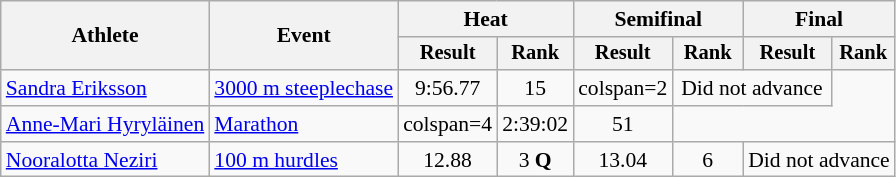<table class="wikitable" style="font-size:90%">
<tr>
<th rowspan="2">Athlete</th>
<th rowspan="2">Event</th>
<th colspan="2">Heat</th>
<th colspan="2">Semifinal</th>
<th colspan="2">Final</th>
</tr>
<tr style="font-size:95%">
<th>Result</th>
<th>Rank</th>
<th>Result</th>
<th>Rank</th>
<th>Result</th>
<th>Rank</th>
</tr>
<tr align=center>
<td align=left><a href='#'>Sandra Eriksson</a></td>
<td align=left><a href='#'>3000 m steeplechase</a></td>
<td>9:56.77</td>
<td>15</td>
<td>colspan=2 </td>
<td colspan=2>Did not advance</td>
</tr>
<tr align=center>
<td align=left><a href='#'>Anne-Mari Hyryläinen</a></td>
<td align=left><a href='#'>Marathon</a></td>
<td>colspan=4 </td>
<td>2:39:02</td>
<td>51</td>
</tr>
<tr align=center>
<td align=left><a href='#'>Nooralotta Neziri</a></td>
<td align=left><a href='#'>100 m hurdles</a></td>
<td>12.88</td>
<td>3 <strong>Q</strong></td>
<td>13.04</td>
<td>6</td>
<td colspan=2>Did not advance</td>
</tr>
</table>
